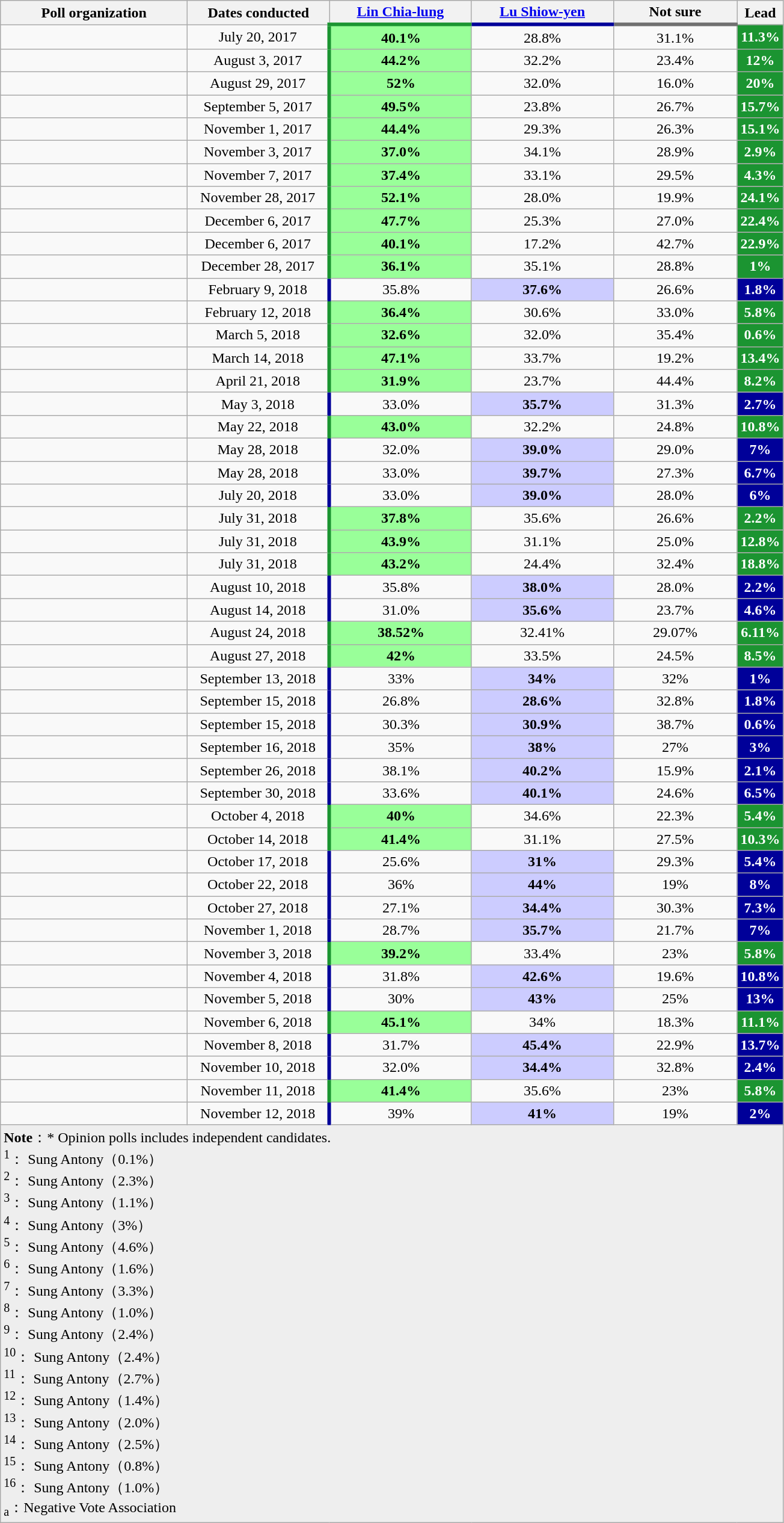<table class="wikitable collapsible autocollapse" style="text-align:center">
<tr style="background-color:# E9E9E9">
<th style="width:200px;">Poll organization</th>
<th style="width:150px;">Dates conducted</th>
<th style="width:150px; border-bottom:4px solid #1B9431;"> <a href='#'>Lin Chia-lung</a></th>
<th style="width:150px; border-bottom:4px solid #000099;"> <a href='#'>Lu Shiow-yen</a></th>
<th style="width:130px; border-bottom:4px solid #707070;"> Not sure</th>
<th style="width:40px;">Lead</th>
</tr>
<tr>
<td> </td>
<td>July 20, 2017</td>
<td style="background-color:#99FF99; border-left:4px solid #1B9431;"><strong>40.1%</strong></td>
<td>28.8%</td>
<td>31.1%</td>
<td style="background:#1B9431; color:white"><strong>11.3%</strong></td>
</tr>
<tr>
<td> </td>
<td>August 3, 2017</td>
<td style="background-color:#99FF99; border-left:4px solid #1B9431;"><strong>44.2%</strong></td>
<td>32.2%</td>
<td>23.4%</td>
<td style="background:#1B9431; color:white"><strong>12%</strong></td>
</tr>
<tr>
<td></td>
<td>August 29, 2017</td>
<td style="background-color:#99FF99; border-left:4px solid #1B9431;"><strong>52%</strong></td>
<td>32.0%</td>
<td>16.0%</td>
<td style="background:#1B9431; color:white"><strong>20%</strong></td>
</tr>
<tr>
<td></td>
<td>September 5, 2017</td>
<td style="background-color:#99FF99; border-left:4px solid #1B9431;"><strong>49.5%</strong></td>
<td>23.8%</td>
<td>26.7%</td>
<td style="background:#1B9431; color:white"><strong>15.7%</strong></td>
</tr>
<tr>
<td></td>
<td>November 1, 2017</td>
<td style="background-color:#99FF99; border-left:4px solid #1B9431;"><strong>44.4%</strong></td>
<td>29.3%</td>
<td>26.3%</td>
<td style="background:#1B9431; color:white"><strong>15.1%</strong></td>
</tr>
<tr>
<td></td>
<td>November 3, 2017</td>
<td style="background-color:#99FF99; border-left:4px solid #1B9431;"><strong>37.0%</strong></td>
<td>34.1%</td>
<td>28.9%</td>
<td style="background:#1B9431; color:white"><strong>2.9%</strong></td>
</tr>
<tr>
<td></td>
<td>November 7, 2017</td>
<td style="background-color:#99FF99; border-left:4px solid #1B9431;"><strong>37.4%</strong></td>
<td>33.1%</td>
<td>29.5%</td>
<td style="background:#1B9431; color:white"><strong>4.3%</strong></td>
</tr>
<tr>
<td></td>
<td>November 28, 2017</td>
<td style="background-color:#99FF99; border-left:4px solid #1B9431;"><strong>52.1%</strong></td>
<td>28.0%</td>
<td>19.9%</td>
<td style="background:#1B9431; color:white"><strong>24.1%</strong></td>
</tr>
<tr>
<td></td>
<td>December 6, 2017</td>
<td style="background-color:#99FF99; border-left:4px solid #1B9431;"><strong>47.7%</strong></td>
<td>25.3%</td>
<td>27.0%</td>
<td style="background:#1B9431; color:white"><strong>22.4%</strong></td>
</tr>
<tr>
<td></td>
<td>December 6, 2017</td>
<td style="background-color:#99FF99; border-left:4px solid #1B9431;"><strong>40.1%</strong></td>
<td>17.2%</td>
<td>42.7%</td>
<td style="background:#1B9431; color:white"><strong>22.9%</strong></td>
</tr>
<tr>
<td></td>
<td>December 28, 2017</td>
<td style="background-color:#99FF99; border-left:4px solid #1B9431;"><strong>36.1%</strong></td>
<td>35.1%</td>
<td>28.8%</td>
<td style="background:#1B9431; color:white"><strong>1%</strong></td>
</tr>
<tr>
<td></td>
<td>February 9, 2018</td>
<td style="border-left:4px solid #000099;">35.8%</td>
<td style="background-color:#CCCCFF;"><strong>37.6%</strong></td>
<td>26.6%</td>
<td style="background:#000099; color:white"><strong>1.8%</strong></td>
</tr>
<tr>
<td></td>
<td>February 12, 2018</td>
<td style="background-color:#99FF99; border-left:4px solid #1B9431;"><strong>36.4%</strong></td>
<td>30.6%</td>
<td>33.0%</td>
<td style="background:#1B9431; color:white"><strong>5.8%</strong></td>
</tr>
<tr>
<td></td>
<td>March 5, 2018</td>
<td style="background-color:#99FF99; border-left:4px solid #1B9431;"><strong>32.6%</strong></td>
<td>32.0%</td>
<td>35.4%</td>
<td style="background:#1B9431; color:white"><strong>0.6%</strong></td>
</tr>
<tr>
<td></td>
<td>March 14, 2018</td>
<td style="background-color:#99FF99; border-left:4px solid #1B9431;"><strong>47.1%</strong></td>
<td>33.7%</td>
<td>19.2%</td>
<td style="background:#1B9431; color:white"><strong>13.4%</strong></td>
</tr>
<tr>
<td></td>
<td>April 21, 2018</td>
<td style="background-color:#99FF99; border-left:4px solid #1B9431;"><strong>31.9%</strong></td>
<td>23.7%</td>
<td>44.4%</td>
<td style="background:#1B9431; color:white"><strong>8.2%</strong></td>
</tr>
<tr>
<td></td>
<td>May 3, 2018</td>
<td style="border-left:4px solid #000099;">33.0%</td>
<td style="background-color:#CCCCFF;"><strong>35.7%</strong></td>
<td>31.3%</td>
<td style="background:#000099; color:white"><strong>2.7%</strong></td>
</tr>
<tr>
<td></td>
<td>May 22, 2018</td>
<td style="background-color:#99FF99; border-left:4px solid #1B9431;"><strong>43.0%</strong></td>
<td>32.2%</td>
<td>24.8%</td>
<td style="background:#1B9431; color:white"><strong>10.8%</strong></td>
</tr>
<tr>
<td></td>
<td>May 28, 2018</td>
<td style="border-left:4px solid #000099;">32.0%</td>
<td style="background-color:#CCCCFF;"><strong>39.0%</strong></td>
<td>29.0%</td>
<td style="background:#000099; color:white"><strong>7%</strong></td>
</tr>
<tr>
<td></td>
<td>May 28, 2018</td>
<td style="border-left:4px solid #000099;">33.0%</td>
<td style="background-color:#CCCCFF;"><strong>39.7%</strong></td>
<td>27.3%</td>
<td style="background:#000099; color:white"><strong>6.7%</strong></td>
</tr>
<tr>
<td></td>
<td>July 20, 2018</td>
<td style="border-left:4px solid #000099;">33.0%</td>
<td style="background-color:#CCCCFF;"><strong>39.0%</strong></td>
<td>28.0%</td>
<td style="background:#000099; color:white"><strong>6%</strong></td>
</tr>
<tr>
<td></td>
<td>July 31, 2018</td>
<td style="background-color:#99FF99; border-left:4px solid #1B9431;"><strong>37.8%</strong></td>
<td>35.6%</td>
<td>26.6%</td>
<td style="background:#1B9431; color:white"><strong>2.2%</strong></td>
</tr>
<tr>
<td></td>
<td>July 31, 2018</td>
<td style="background-color:#99FF99; border-left:4px solid #1B9431;"><strong>43.9%</strong></td>
<td>31.1%</td>
<td>25.0%</td>
<td style="background:#1B9431; color:white"><strong>12.8%</strong></td>
</tr>
<tr>
<td></td>
<td>July 31, 2018</td>
<td style="background-color:#99FF99; border-left:4px solid #1B9431;"><strong>43.2%</strong></td>
<td>24.4%</td>
<td>32.4%</td>
<td style="background:#1B9431; color:white"><strong>18.8%</strong></td>
</tr>
<tr>
<td></td>
<td>August 10, 2018</td>
<td style="border-left:4px solid #000099;">35.8%</td>
<td style="background-color:#CCCCFF;"><strong>38.0%</strong></td>
<td>28.0%</td>
<td style="background:#000099; color:white"><strong>2.2%</strong></td>
</tr>
<tr>
<td></td>
<td>August 14, 2018</td>
<td style="border-left:4px solid #000099;">31.0%</td>
<td style="background-color:#CCCCFF;"><strong>35.6%</strong></td>
<td>23.7%</td>
<td style="background:#000099; color:white"><strong>4.6%</strong></td>
</tr>
<tr>
<td></td>
<td>August 24, 2018</td>
<td style="background-color:#99FF99; border-left:4px solid #1B9431;"><strong>38.52%</strong></td>
<td>32.41%</td>
<td>29.07%</td>
<td style="background:#1B9431; color:white"><strong>6.11%</strong></td>
</tr>
<tr>
<td></td>
<td>August 27, 2018</td>
<td style="background-color:#99FF99; border-left:4px solid #1B9431;"><strong>42%</strong></td>
<td>33.5%</td>
<td>24.5%</td>
<td style="background:#1B9431; color:white"><strong>8.5%</strong></td>
</tr>
<tr>
<td></td>
<td>September 13, 2018</td>
<td style="border-left:4px solid #000099;">33%</td>
<td style="background-color:#CCCCFF;"><strong>34%</strong></td>
<td>32%</td>
<td style="background:#000099; color:white"><strong>1%</strong></td>
</tr>
<tr>
<td></td>
<td>September 15, 2018</td>
<td style="border-left:4px solid #000099;">26.8%</td>
<td style="background-color:#CCCCFF;"><strong>28.6%</strong></td>
<td>32.8%</td>
<td style="background:#000099; color:white"><strong>1.8%</strong></td>
</tr>
<tr>
<td></td>
<td>September 15, 2018</td>
<td style="border-left:4px solid #000099;">30.3%</td>
<td style="background-color:#CCCCFF;"><strong>30.9%</strong></td>
<td>38.7%</td>
<td style="background:#000099; color:white"><strong>0.6%</strong></td>
</tr>
<tr>
<td></td>
<td>September 16, 2018</td>
<td style="border-left:4px solid #000099;">35%</td>
<td style="background-color:#CCCCFF;"><strong>38%</strong></td>
<td>27%</td>
<td style="background:#000099; color:white"><strong>3%</strong></td>
</tr>
<tr>
<td></td>
<td>September 26, 2018</td>
<td style="border-left:4px solid #000099;">38.1%</td>
<td style="background-color:#CCCCFF;"><strong>40.2%</strong></td>
<td>15.9%</td>
<td style="background:#000099; color:white"><strong>2.1%</strong></td>
</tr>
<tr>
<td></td>
<td>September 30, 2018</td>
<td style="border-left:4px solid #000099;">33.6%</td>
<td style="background-color:#CCCCFF;"><strong>40.1%</strong></td>
<td>24.6%</td>
<td style="background:#000099; color:white"><strong>6.5%</strong></td>
</tr>
<tr>
<td></td>
<td>October 4, 2018</td>
<td style="background-color:#99FF99; border-left:4px solid #1B9431;"><strong>40%</strong></td>
<td>34.6%</td>
<td>22.3%</td>
<td style="background:#1B9431; color:white"><strong>5.4%</strong></td>
</tr>
<tr>
<td></td>
<td>October 14, 2018</td>
<td style="background-color:#99FF99; border-left:4px solid #1B9431;"><strong>41.4%</strong></td>
<td>31.1%</td>
<td>27.5%</td>
<td style="background:#1B9431; color:white"><strong>10.3%</strong></td>
</tr>
<tr>
<td></td>
<td>October 17, 2018</td>
<td style="border-left:4px solid #000099;">25.6%</td>
<td style="background-color:#CCCCFF;"><strong>31%</strong></td>
<td>29.3%</td>
<td style="background:#000099; color:white"><strong>5.4%</strong></td>
</tr>
<tr>
<td></td>
<td>October 22, 2018</td>
<td style="border-left:4px solid #000099;">36%</td>
<td style="background-color:#CCCCFF;"><strong>44%</strong></td>
<td>19%</td>
<td style="background:#000099; color:white"><strong>8%</strong></td>
</tr>
<tr>
<td> </td>
<td>October 27, 2018</td>
<td style="border-left:4px solid #000099;">27.1%</td>
<td style="background-color:#CCCCFF;"><strong>34.4%</strong></td>
<td>30.3%</td>
<td style="background:#000099; color:white"><strong>7.3%</strong></td>
</tr>
<tr>
<td></td>
<td>November 1, 2018</td>
<td style="border-left:4px solid #000099;">28.7%</td>
<td style="background-color:#CCCCFF;"><strong>35.7%</strong></td>
<td>21.7%</td>
<td style="background:#000099; color:white"><strong>7%</strong></td>
</tr>
<tr>
<td></td>
<td>November 3, 2018</td>
<td style="background-color:#99FF99; border-left:4px solid #1B9431;"><strong>39.2%</strong></td>
<td>33.4%</td>
<td>23%</td>
<td style="background:#1B9431; color:white"><strong>5.8%</strong></td>
</tr>
<tr>
<td></td>
<td>November 4, 2018</td>
<td style="border-left:4px solid #000099;">31.8%</td>
<td style="background-color:#CCCCFF;"><strong>42.6%</strong></td>
<td>19.6%</td>
<td style="background:#000099; color:white"><strong>10.8%</strong></td>
</tr>
<tr>
<td></td>
<td>November 5, 2018</td>
<td style="border-left:4px solid #000099;">30%</td>
<td style="background-color:#CCCCFF;"><strong>43%</strong></td>
<td>25%</td>
<td style="background:#000099; color:white"><strong>13%</strong></td>
</tr>
<tr>
<td></td>
<td>November 6, 2018</td>
<td style="background-color:#99FF99; border-left:4px solid #1B9431;"><strong>45.1%</strong></td>
<td>34%</td>
<td>18.3%</td>
<td style="background:#1B9431; color:white"><strong>11.1%</strong></td>
</tr>
<tr>
<td></td>
<td>November 8, 2018</td>
<td style="border-left:4px solid #000099;">31.7%</td>
<td style="background-color:#CCCCFF;"><strong>45.4%</strong></td>
<td>22.9%</td>
<td style="background:#000099; color:white"><strong>13.7%</strong></td>
</tr>
<tr>
<td></td>
<td>November 10, 2018</td>
<td style="border-left:4px solid #000099;">32.0%</td>
<td style="background-color:#CCCCFF;"><strong>34.4%</strong></td>
<td>32.8%</td>
<td style="background:#000099; color:white"><strong>2.4%</strong></td>
</tr>
<tr>
<td></td>
<td>November 11, 2018</td>
<td style="background-color:#99FF99; border-left:4px solid #1B9431;"><strong>41.4%</strong></td>
<td>35.6%</td>
<td>23%</td>
<td style="background:#1B9431; color:white"><strong>5.8%</strong></td>
</tr>
<tr>
<td></td>
<td>November 12, 2018</td>
<td style="border-left:4px solid #000099;">39%</td>
<td style="background-color:#CCCCFF;"><strong>41%</strong></td>
<td>19%</td>
<td style="background:#000099; color:white"><strong>2%</strong></td>
</tr>
<tr>
<td colspan="7" style="background-color:#EEEEEE;" align=left><div><strong>Note</strong>：* Opinion polls includes independent candidates.<br><sup>1</sup>： Sung Antony（0.1%）<br>
<sup>2</sup>： Sung Antony（2.3%）<br>
<sup>3</sup>： Sung Antony（1.1%）<br>
<sup>4</sup>： Sung Antony（3%）<br>
<sup>5</sup>： Sung Antony（4.6%）<br>
<sup>6</sup>： Sung Antony（1.6%）<br>
<sup>7</sup>： Sung Antony（3.3%）<br>
<sup>8</sup>： Sung Antony（1.0%）<br>
<sup>9</sup>： Sung Antony（2.4%）<br>
<sup>10</sup>： Sung Antony（2.4%）<br>
<sup>11</sup>： Sung Antony（2.7%）<br>
<sup>12</sup>： Sung Antony（1.4%）<br>
<sup>13</sup>： Sung Antony（2.0%）<br>
<sup>14</sup>： Sung Antony（2.5%）<br>
<sup>15</sup>： Sung Antony（0.8%）<br>
<sup>16</sup>： Sung Antony（1.0%）<br>
<sub>a</sub>：Negative Vote Association
</div></td>
</tr>
</table>
